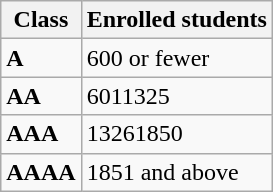<table class="wikitable">
<tr>
<th>Class</th>
<th>Enrolled students</th>
</tr>
<tr>
<td><strong>A</strong></td>
<td>600 or fewer</td>
</tr>
<tr>
<td><strong>AA</strong></td>
<td>6011325</td>
</tr>
<tr>
<td><strong>AAA</strong></td>
<td>13261850</td>
</tr>
<tr>
<td><strong>AAAA</strong></td>
<td>1851 and above</td>
</tr>
</table>
